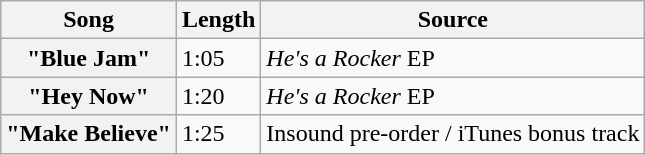<table class="wikitable plainrowheaders">
<tr>
<th>Song</th>
<th>Length</th>
<th>Source</th>
</tr>
<tr>
<th scope="row">"Blue Jam"</th>
<td>1:05</td>
<td><em>He's a Rocker</em> EP</td>
</tr>
<tr>
<th scope="row">"Hey Now"</th>
<td>1:20</td>
<td><em>He's a Rocker</em> EP</td>
</tr>
<tr>
<th scope="row">"Make Believe"</th>
<td>1:25</td>
<td>Insound pre-order / iTunes bonus track</td>
</tr>
</table>
